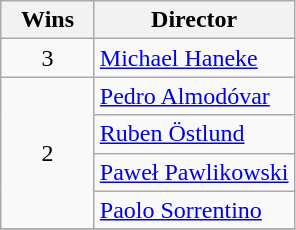<table class="wikitable sortable">
<tr>
<th scope="col" width="55">Wins</th>
<th scope="col">Director</th>
</tr>
<tr>
<td style="text-align:center">3</td>
<td><a href='#'>Michael Haneke</a></td>
</tr>
<tr>
<td rowspan="4" style="text-align:center">2</td>
<td><a href='#'>Pedro Almodóvar</a></td>
</tr>
<tr>
<td><a href='#'>Ruben Östlund</a></td>
</tr>
<tr>
<td><a href='#'>Paweł Pawlikowski</a></td>
</tr>
<tr>
<td><a href='#'>Paolo Sorrentino</a></td>
</tr>
<tr>
</tr>
</table>
